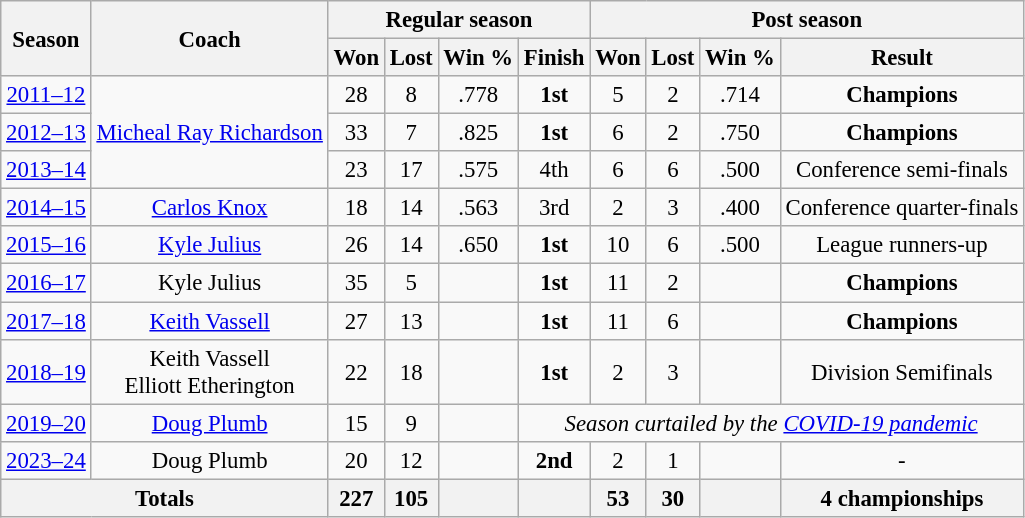<table class="wikitable" style="font-size: 95%; text-align:center;">
<tr>
<th rowspan="2">Season</th>
<th rowspan="2">Coach</th>
<th colspan="4">Regular season</th>
<th colspan="4">Post season</th>
</tr>
<tr>
<th>Won</th>
<th>Lost</th>
<th>Win %</th>
<th>Finish</th>
<th>Won</th>
<th>Lost</th>
<th>Win %</th>
<th>Result</th>
</tr>
<tr>
<td><a href='#'>2011–12</a></td>
<td rowspan="3"><a href='#'>Micheal Ray Richardson</a></td>
<td>28</td>
<td>8</td>
<td>.778</td>
<td><strong>1st</strong></td>
<td>5</td>
<td>2</td>
<td>.714</td>
<td><strong>Champions</strong></td>
</tr>
<tr>
<td><a href='#'>2012–13</a></td>
<td>33</td>
<td>7</td>
<td>.825</td>
<td><strong>1st</strong></td>
<td>6</td>
<td>2</td>
<td>.750</td>
<td><strong>Champions</strong></td>
</tr>
<tr>
<td><a href='#'>2013–14</a></td>
<td>23</td>
<td>17</td>
<td>.575</td>
<td>4th</td>
<td>6</td>
<td>6</td>
<td>.500</td>
<td>Conference semi-finals</td>
</tr>
<tr>
<td><a href='#'>2014–15</a></td>
<td><a href='#'>Carlos Knox</a></td>
<td>18</td>
<td>14</td>
<td>.563</td>
<td>3rd</td>
<td>2</td>
<td>3</td>
<td>.400</td>
<td>Conference quarter-finals</td>
</tr>
<tr>
<td><a href='#'>2015–16</a></td>
<td><a href='#'>Kyle Julius</a></td>
<td>26</td>
<td>14</td>
<td>.650</td>
<td><strong>1st</strong></td>
<td>10</td>
<td>6</td>
<td>.500</td>
<td>League runners-up</td>
</tr>
<tr>
<td><a href='#'>2016–17</a></td>
<td>Kyle Julius</td>
<td>35</td>
<td>5</td>
<td></td>
<td><strong>1st</strong></td>
<td>11</td>
<td>2</td>
<td></td>
<td><strong>Champions</strong></td>
</tr>
<tr>
<td><a href='#'>2017–18</a></td>
<td><a href='#'>Keith Vassell</a></td>
<td>27</td>
<td>13</td>
<td></td>
<td><strong>1st</strong></td>
<td>11</td>
<td>6</td>
<td></td>
<td><strong>Champions</strong></td>
</tr>
<tr>
<td><a href='#'>2018–19</a></td>
<td>Keith Vassell<br>Elliott Etherington</td>
<td>22</td>
<td>18</td>
<td></td>
<td><strong>1st</strong></td>
<td>2</td>
<td>3</td>
<td></td>
<td>Division Semifinals</td>
</tr>
<tr>
<td><a href='#'>2019–20</a></td>
<td><a href='#'>Doug Plumb</a></td>
<td>15</td>
<td>9</td>
<td></td>
<td colspan=5><em>Season curtailed by the <a href='#'>COVID-19 pandemic</a></em></td>
</tr>
<tr>
<td><a href='#'>2023–24</a></td>
<td>Doug Plumb</td>
<td>20</td>
<td>12</td>
<td></td>
<td><strong>2nd</strong></td>
<td>2</td>
<td>1</td>
<td></td>
<td>-</td>
</tr>
<tr>
<th colspan="2">Totals</th>
<th>227</th>
<th>105</th>
<th></th>
<th></th>
<th>53</th>
<th>30</th>
<th></th>
<th>4 championships</th>
</tr>
</table>
